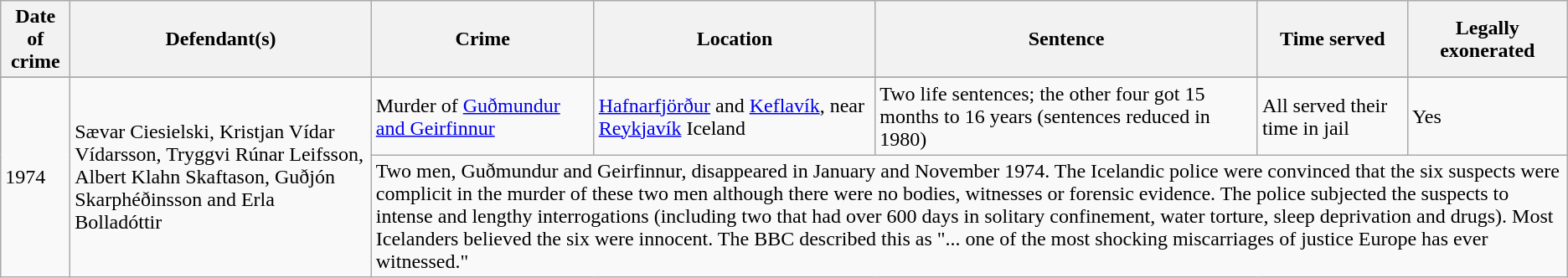<table class="wikitable sortable">
<tr>
<th>Date of crime</th>
<th>Defendant(s)</th>
<th>Crime</th>
<th>Location</th>
<th>Sentence</th>
<th>Time served</th>
<th>Legally exonerated</th>
</tr>
<tr>
</tr>
<tr ->
<td rowspan="2">1974</td>
<td rowspan="2">Sævar Ciesielski, Kristjan Vídar Vídarsson, Tryggvi Rúnar Leifsson, Albert Klahn Skaftason, Guðjón Skarphéðinsson and Erla Bolladóttir</td>
<td>Murder of <a href='#'>Guðmundur and Geirfinnur</a></td>
<td><a href='#'>Hafnarfjörður</a> and <a href='#'>Keflavík</a>, near <a href='#'>Reykjavík</a> Iceland</td>
<td>Two life sentences; the other four got 15 months to 16 years (sentences reduced in 1980)</td>
<td>All served their time in jail</td>
<td>Yes</td>
</tr>
<tr>
<td colspan=5>Two men, Guðmundur and Geirfinnur, disappeared in January and November 1974. The Icelandic police were convinced that the six suspects were complicit in the murder of these two men although there were no bodies, witnesses or forensic evidence. The police subjected the suspects to intense and lengthy interrogations (including two that had over 600 days in solitary confinement, water torture, sleep deprivation and drugs). Most Icelanders believed the six were innocent. The BBC described this as "... one of the most shocking miscarriages of justice Europe has ever witnessed."</td>
</tr>
</table>
